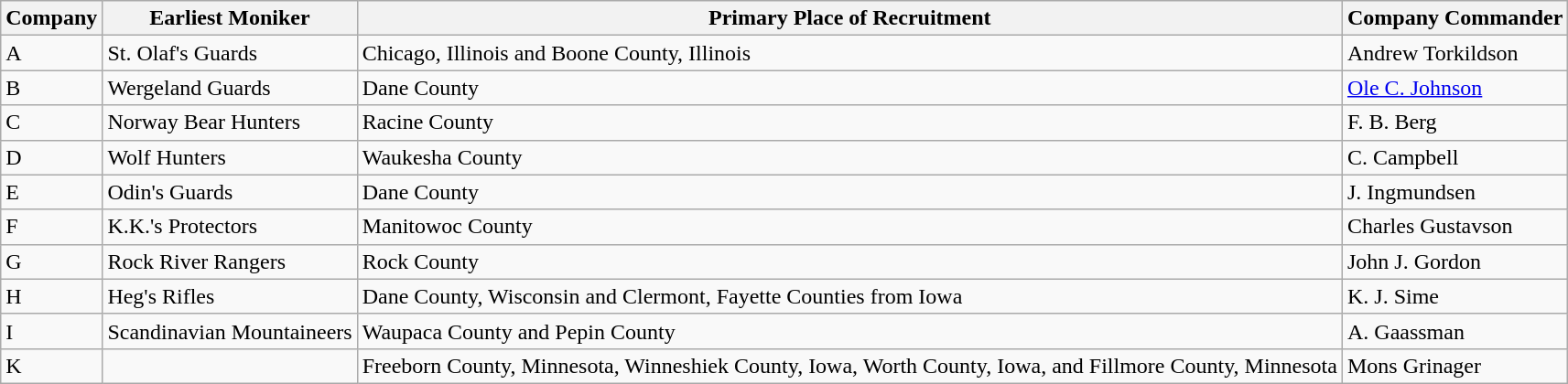<table class="wikitable">
<tr>
<th>Company</th>
<th>Earliest Moniker</th>
<th>Primary Place of Recruitment</th>
<th>Company Commander</th>
</tr>
<tr>
<td>A</td>
<td>St. Olaf's Guards</td>
<td>Chicago, Illinois and Boone County, Illinois</td>
<td>Andrew Torkildson</td>
</tr>
<tr>
<td>B</td>
<td>Wergeland Guards</td>
<td>Dane County</td>
<td><a href='#'>Ole C. Johnson</a></td>
</tr>
<tr>
<td>C</td>
<td>Norway Bear Hunters</td>
<td>Racine County</td>
<td>F. B. Berg</td>
</tr>
<tr>
<td>D</td>
<td>Wolf Hunters</td>
<td>Waukesha County</td>
<td>C. Campbell</td>
</tr>
<tr>
<td>E</td>
<td>Odin's Guards</td>
<td>Dane County</td>
<td>J. Ingmundsen</td>
</tr>
<tr>
<td>F</td>
<td>K.K.'s Protectors</td>
<td>Manitowoc County</td>
<td>Charles Gustavson</td>
</tr>
<tr>
<td>G</td>
<td>Rock River Rangers</td>
<td>Rock County</td>
<td>John J. Gordon</td>
</tr>
<tr>
<td>H</td>
<td>Heg's Rifles</td>
<td>Dane County, Wisconsin and Clermont, Fayette Counties from Iowa</td>
<td>K. J. Sime</td>
</tr>
<tr>
<td>I</td>
<td>Scandinavian Mountaineers</td>
<td>Waupaca County and Pepin County</td>
<td>A. Gaassman</td>
</tr>
<tr>
<td>K</td>
<td></td>
<td>Freeborn County, Minnesota, Winneshiek County, Iowa, Worth County, Iowa, and Fillmore County, Minnesota</td>
<td>Mons Grinager</td>
</tr>
</table>
